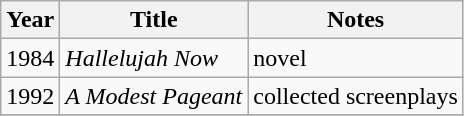<table class="wikitable sortable">
<tr>
<th>Year</th>
<th>Title</th>
<th>Notes</th>
</tr>
<tr>
<td>1984</td>
<td><em>Hallelujah Now</em></td>
<td>novel</td>
</tr>
<tr>
<td>1992</td>
<td><em>A Modest Pageant</em></td>
<td>collected screenplays</td>
</tr>
<tr>
</tr>
</table>
